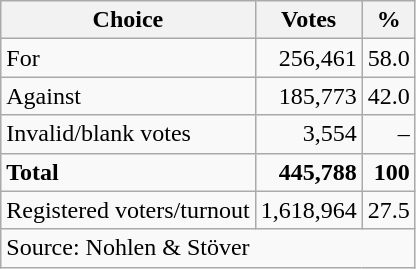<table class=wikitable style=text-align:right>
<tr>
<th>Choice</th>
<th>Votes</th>
<th>%</th>
</tr>
<tr>
<td align=left>For</td>
<td>256,461</td>
<td>58.0</td>
</tr>
<tr>
<td align=left>Against</td>
<td>185,773</td>
<td>42.0</td>
</tr>
<tr>
<td align=left>Invalid/blank votes</td>
<td>3,554</td>
<td>–</td>
</tr>
<tr>
<td align=left><strong>Total</strong></td>
<td><strong>445,788</strong></td>
<td><strong>100</strong></td>
</tr>
<tr>
<td align=left>Registered voters/turnout</td>
<td>1,618,964</td>
<td>27.5</td>
</tr>
<tr>
<td align=left colspan=3>Source: Nohlen & Stöver</td>
</tr>
</table>
